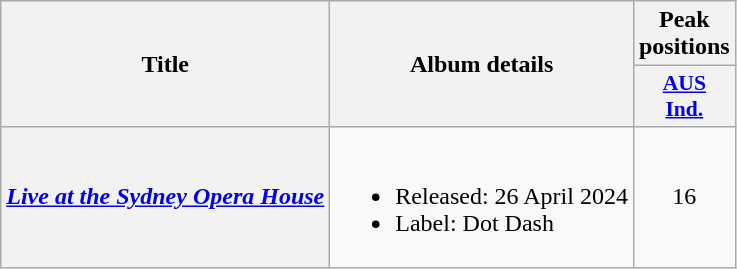<table class="wikitable plainrowheaders">
<tr>
<th scope="col" rowspan="2">Title</th>
<th scope="col" rowspan="2">Album details</th>
<th scope="col" colspan="1">Peak positions</th>
</tr>
<tr>
<th scope="col" style="width:3em;font-size:90%;"><a href='#'>AUS<br>Ind.</a><br></th>
</tr>
<tr>
<th scope="row"><em><a href='#'>Live at the Sydney Opera House</a></em></th>
<td><br><ul><li>Released: 26 April 2024</li><li>Label: Dot Dash</li></ul></td>
<td style="text-align:center;">16</td>
</tr>
</table>
